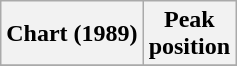<table class="wikitable plainrowheaders sortable" style="text-align:center;">
<tr>
<th scope="col">Chart (1989)</th>
<th scope="col">Peak<br>position</th>
</tr>
<tr>
</tr>
</table>
